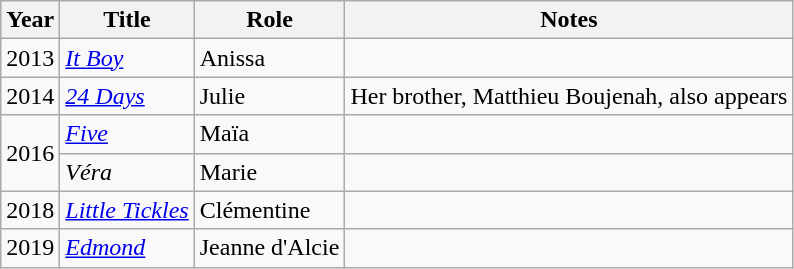<table class="wikitable sortable">
<tr>
<th>Year</th>
<th>Title</th>
<th>Role</th>
<th class="unsortable">Notes</th>
</tr>
<tr>
<td>2013</td>
<td><em><a href='#'>It Boy</a></em></td>
<td>Anissa</td>
<td></td>
</tr>
<tr>
<td>2014</td>
<td><em><a href='#'>24 Days</a></em></td>
<td>Julie</td>
<td>Her brother, Matthieu Boujenah, also appears</td>
</tr>
<tr>
<td rowspan=2>2016</td>
<td><em><a href='#'>Five</a></em></td>
<td>Maïa</td>
<td></td>
</tr>
<tr>
<td><em>Véra</em></td>
<td>Marie</td>
<td></td>
</tr>
<tr>
<td>2018</td>
<td><em><a href='#'>Little Tickles</a></em></td>
<td>Clémentine</td>
<td></td>
</tr>
<tr>
<td>2019</td>
<td><em><a href='#'>Edmond</a></em></td>
<td>Jeanne d'Alcie</td>
<td></td>
</tr>
</table>
